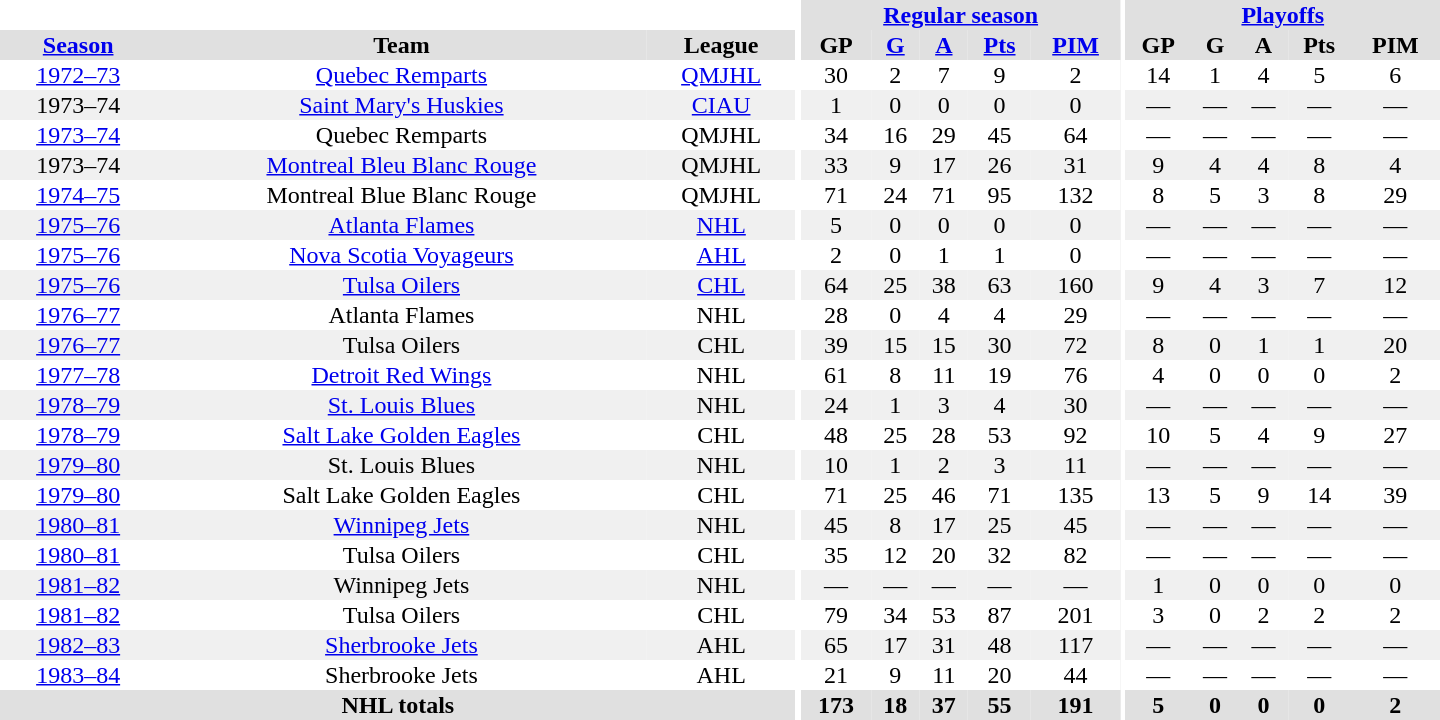<table border="0" cellpadding="1" cellspacing="0" style="text-align:center; width:60em">
<tr bgcolor="#e0e0e0">
<th colspan="3" bgcolor="#ffffff"></th>
<th rowspan="100" bgcolor="#ffffff"></th>
<th colspan="5"><a href='#'>Regular season</a></th>
<th rowspan="100" bgcolor="#ffffff"></th>
<th colspan="5"><a href='#'>Playoffs</a></th>
</tr>
<tr bgcolor="#e0e0e0">
<th><a href='#'>Season</a></th>
<th>Team</th>
<th>League</th>
<th>GP</th>
<th><a href='#'>G</a></th>
<th><a href='#'>A</a></th>
<th><a href='#'>Pts</a></th>
<th><a href='#'>PIM</a></th>
<th>GP</th>
<th>G</th>
<th>A</th>
<th>Pts</th>
<th>PIM</th>
</tr>
<tr>
<td><a href='#'>1972–73</a></td>
<td><a href='#'>Quebec Remparts</a></td>
<td><a href='#'>QMJHL</a></td>
<td>30</td>
<td>2</td>
<td>7</td>
<td>9</td>
<td>2</td>
<td>14</td>
<td>1</td>
<td>4</td>
<td>5</td>
<td>6</td>
</tr>
<tr bgcolor="#f0f0f0">
<td>1973–74</td>
<td><a href='#'>Saint Mary's Huskies</a></td>
<td><a href='#'>CIAU</a></td>
<td>1</td>
<td>0</td>
<td>0</td>
<td>0</td>
<td>0</td>
<td>—</td>
<td>—</td>
<td>—</td>
<td>—</td>
<td>—</td>
</tr>
<tr>
<td><a href='#'>1973–74</a></td>
<td>Quebec Remparts</td>
<td>QMJHL</td>
<td>34</td>
<td>16</td>
<td>29</td>
<td>45</td>
<td>64</td>
<td>—</td>
<td>—</td>
<td>—</td>
<td>—</td>
<td>—</td>
</tr>
<tr bgcolor="#f0f0f0">
<td>1973–74</td>
<td><a href='#'>Montreal Bleu Blanc Rouge</a></td>
<td>QMJHL</td>
<td>33</td>
<td>9</td>
<td>17</td>
<td>26</td>
<td>31</td>
<td>9</td>
<td>4</td>
<td>4</td>
<td>8</td>
<td>4</td>
</tr>
<tr>
<td><a href='#'>1974–75</a></td>
<td>Montreal Blue Blanc Rouge</td>
<td>QMJHL</td>
<td>71</td>
<td>24</td>
<td>71</td>
<td>95</td>
<td>132</td>
<td>8</td>
<td>5</td>
<td>3</td>
<td>8</td>
<td>29</td>
</tr>
<tr bgcolor="#f0f0f0">
<td><a href='#'>1975–76</a></td>
<td><a href='#'>Atlanta Flames</a></td>
<td><a href='#'>NHL</a></td>
<td>5</td>
<td>0</td>
<td>0</td>
<td>0</td>
<td>0</td>
<td>—</td>
<td>—</td>
<td>—</td>
<td>—</td>
<td>—</td>
</tr>
<tr>
<td><a href='#'>1975–76</a></td>
<td><a href='#'>Nova Scotia Voyageurs</a></td>
<td><a href='#'>AHL</a></td>
<td>2</td>
<td>0</td>
<td>1</td>
<td>1</td>
<td>0</td>
<td>—</td>
<td>—</td>
<td>—</td>
<td>—</td>
<td>—</td>
</tr>
<tr bgcolor="#f0f0f0">
<td><a href='#'>1975–76</a></td>
<td><a href='#'>Tulsa Oilers</a></td>
<td><a href='#'>CHL</a></td>
<td>64</td>
<td>25</td>
<td>38</td>
<td>63</td>
<td>160</td>
<td>9</td>
<td>4</td>
<td>3</td>
<td>7</td>
<td>12</td>
</tr>
<tr>
<td><a href='#'>1976–77</a></td>
<td>Atlanta Flames</td>
<td>NHL</td>
<td>28</td>
<td>0</td>
<td>4</td>
<td>4</td>
<td>29</td>
<td>—</td>
<td>—</td>
<td>—</td>
<td>—</td>
<td>—</td>
</tr>
<tr bgcolor="#f0f0f0">
<td><a href='#'>1976–77</a></td>
<td>Tulsa Oilers</td>
<td>CHL</td>
<td>39</td>
<td>15</td>
<td>15</td>
<td>30</td>
<td>72</td>
<td>8</td>
<td>0</td>
<td>1</td>
<td>1</td>
<td>20</td>
</tr>
<tr>
<td><a href='#'>1977–78</a></td>
<td><a href='#'>Detroit Red Wings</a></td>
<td>NHL</td>
<td>61</td>
<td>8</td>
<td>11</td>
<td>19</td>
<td>76</td>
<td>4</td>
<td>0</td>
<td>0</td>
<td>0</td>
<td>2</td>
</tr>
<tr bgcolor="#f0f0f0">
<td><a href='#'>1978–79</a></td>
<td><a href='#'>St. Louis Blues</a></td>
<td>NHL</td>
<td>24</td>
<td>1</td>
<td>3</td>
<td>4</td>
<td>30</td>
<td>—</td>
<td>—</td>
<td>—</td>
<td>—</td>
<td>—</td>
</tr>
<tr>
<td><a href='#'>1978–79</a></td>
<td><a href='#'>Salt Lake Golden Eagles</a></td>
<td>CHL</td>
<td>48</td>
<td>25</td>
<td>28</td>
<td>53</td>
<td>92</td>
<td>10</td>
<td>5</td>
<td>4</td>
<td>9</td>
<td>27</td>
</tr>
<tr bgcolor="#f0f0f0">
<td><a href='#'>1979–80</a></td>
<td>St. Louis Blues</td>
<td>NHL</td>
<td>10</td>
<td>1</td>
<td>2</td>
<td>3</td>
<td>11</td>
<td>—</td>
<td>—</td>
<td>—</td>
<td>—</td>
<td>—</td>
</tr>
<tr>
<td><a href='#'>1979–80</a></td>
<td>Salt Lake Golden Eagles</td>
<td>CHL</td>
<td>71</td>
<td>25</td>
<td>46</td>
<td>71</td>
<td>135</td>
<td>13</td>
<td>5</td>
<td>9</td>
<td>14</td>
<td>39</td>
</tr>
<tr bgcolor="#f0f0f0">
<td><a href='#'>1980–81</a></td>
<td><a href='#'>Winnipeg Jets</a></td>
<td>NHL</td>
<td>45</td>
<td>8</td>
<td>17</td>
<td>25</td>
<td>45</td>
<td>—</td>
<td>—</td>
<td>—</td>
<td>—</td>
<td>—</td>
</tr>
<tr>
<td><a href='#'>1980–81</a></td>
<td>Tulsa Oilers</td>
<td>CHL</td>
<td>35</td>
<td>12</td>
<td>20</td>
<td>32</td>
<td>82</td>
<td>—</td>
<td>—</td>
<td>—</td>
<td>—</td>
<td>—</td>
</tr>
<tr bgcolor="#f0f0f0">
<td><a href='#'>1981–82</a></td>
<td>Winnipeg Jets</td>
<td>NHL</td>
<td>—</td>
<td>—</td>
<td>—</td>
<td>—</td>
<td>—</td>
<td>1</td>
<td>0</td>
<td>0</td>
<td>0</td>
<td>0</td>
</tr>
<tr>
<td><a href='#'>1981–82</a></td>
<td>Tulsa Oilers</td>
<td>CHL</td>
<td>79</td>
<td>34</td>
<td>53</td>
<td>87</td>
<td>201</td>
<td>3</td>
<td>0</td>
<td>2</td>
<td>2</td>
<td>2</td>
</tr>
<tr bgcolor="#f0f0f0">
<td><a href='#'>1982–83</a></td>
<td><a href='#'>Sherbrooke Jets</a></td>
<td>AHL</td>
<td>65</td>
<td>17</td>
<td>31</td>
<td>48</td>
<td>117</td>
<td>—</td>
<td>—</td>
<td>—</td>
<td>—</td>
<td>—</td>
</tr>
<tr>
<td><a href='#'>1983–84</a></td>
<td>Sherbrooke Jets</td>
<td>AHL</td>
<td>21</td>
<td>9</td>
<td>11</td>
<td>20</td>
<td>44</td>
<td>—</td>
<td>—</td>
<td>—</td>
<td>—</td>
<td>—</td>
</tr>
<tr bgcolor="#e0e0e0">
<th colspan="3">NHL totals</th>
<th>173</th>
<th>18</th>
<th>37</th>
<th>55</th>
<th>191</th>
<th>5</th>
<th>0</th>
<th>0</th>
<th>0</th>
<th>2</th>
</tr>
</table>
